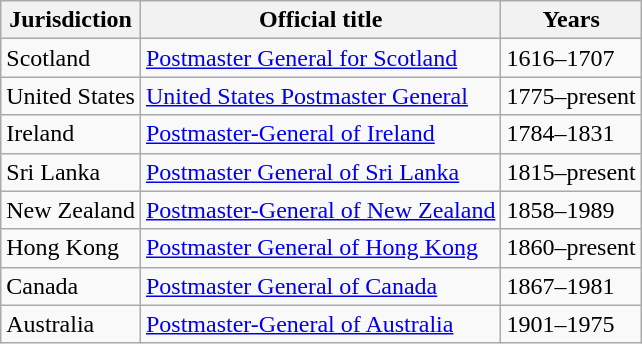<table class="wikitable sortable">
<tr>
<th>Jurisdiction</th>
<th>Official title</th>
<th>Years</th>
</tr>
<tr>
<td>Scotland</td>
<td><a href='#'>Postmaster General for Scotland</a></td>
<td>1616–1707</td>
</tr>
<tr>
<td>United States</td>
<td><a href='#'>United States Postmaster General</a></td>
<td>1775–present</td>
</tr>
<tr>
<td>Ireland</td>
<td><a href='#'>Postmaster-General of Ireland</a></td>
<td>1784–1831</td>
</tr>
<tr>
<td>Sri Lanka</td>
<td><a href='#'>Postmaster General of Sri Lanka</a></td>
<td>1815–present</td>
</tr>
<tr>
<td>New Zealand</td>
<td><a href='#'>Postmaster-General of New Zealand</a></td>
<td>1858–1989</td>
</tr>
<tr>
<td>Hong Kong</td>
<td><a href='#'>Postmaster General of Hong Kong</a></td>
<td>1860–present</td>
</tr>
<tr>
<td>Canada</td>
<td><a href='#'>Postmaster General of Canada</a></td>
<td>1867–1981</td>
</tr>
<tr>
<td>Australia</td>
<td><a href='#'>Postmaster-General of Australia</a></td>
<td>1901–1975</td>
</tr>
</table>
